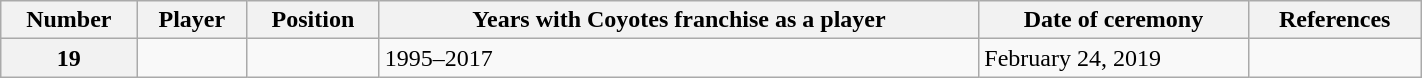<table class="wikitable sortable" width="75%">
<tr>
<th scope="col">Number</th>
<th scope="col">Player</th>
<th scope="col">Position</th>
<th scope="col">Years with Coyotes franchise as a player</th>
<th scope="col">Date of ceremony</th>
<th scope="col" class="unsortable">References</th>
</tr>
<tr>
<th scope="row">19</th>
<td></td>
<td></td>
<td>1995–2017</td>
<td>February 24, 2019</td>
<td></td>
</tr>
</table>
